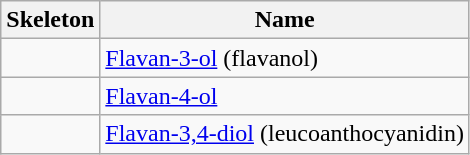<table class="wikitable">
<tr>
<th>Skeleton</th>
<th>Name<br></th>
</tr>
<tr>
<td></td>
<td><a href='#'>Flavan-3-ol</a> (flavanol)<br></td>
</tr>
<tr>
<td></td>
<td><a href='#'>Flavan-4-ol</a><br></td>
</tr>
<tr>
<td></td>
<td><a href='#'>Flavan-3,4-diol</a> (leucoanthocyanidin)<br></td>
</tr>
</table>
